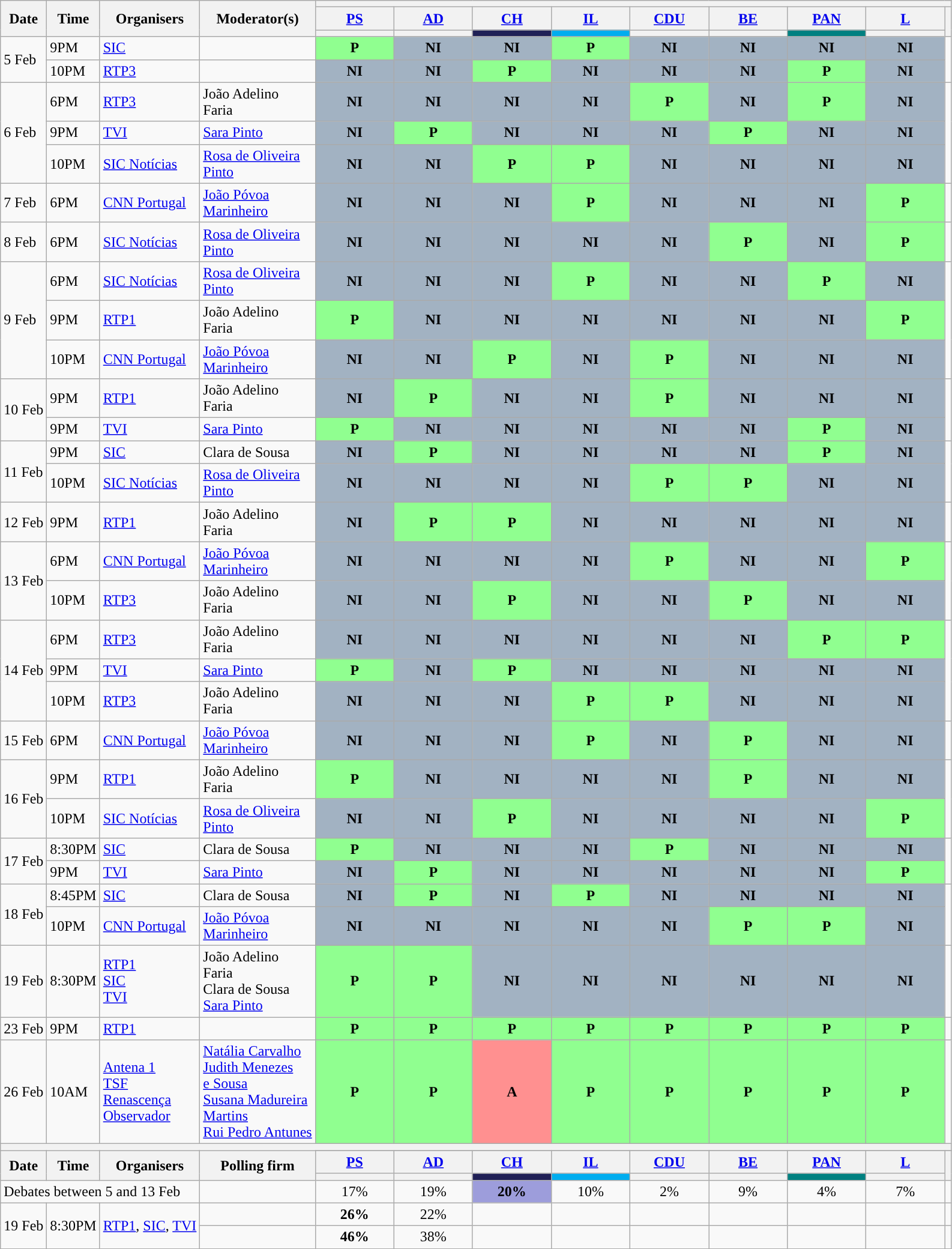<table class="wikitable" style="text-align:center;">
<tr>
<th rowspan="3">Date</th>
<th rowspan="3">Time</th>
<th rowspan="3">Organisers</th>
<th rowspan="3">Moderator(s)</th>
<th colspan="9">          </th>
</tr>
<tr>
<th scope="col" style="width:5em;"><a href='#'>PS</a></th>
<th scope="col" style="width:5em;"><a href='#'>AD</a></th>
<th scope="col" style="width:5em;"><a href='#'>CH</a></th>
<th scope="col" style="width:5em;"><a href='#'>IL</a></th>
<th scope="col" style="width:5em;"><a href='#'>CDU</a></th>
<th scope="col" style="width:5em;"><a href='#'>BE</a></th>
<th scope="col" style="width:5em;"><a href='#'>PAN</a></th>
<th scope="col" style="width:5em;"><a href='#'>L</a></th>
<th rowspan="2"></th>
</tr>
<tr>
<th style="color:inherit;background:"></th>
<th style="color:inherit;background:"></th>
<th style="color:inherit;background:#202056;"></th>
<th style="color:inherit;background:#00ADEF;"></th>
<th style="color:inherit;background:"></th>
<th style="color:inherit;background:"></th>
<th style="color:inherit;background:teal;"></th>
<th style="color:inherit;background:"></th>
</tr>
<tr>
<td rowspan="2" style="white-space:nowrap; text-align:left;">5 Feb</td>
<td style="white-space:nowrap; text-align:left;">9PM</td>
<td style="white-space:nowrap; text-align:left;"><a href='#'>SIC</a></td>
<td style="white-space:nowrap; text-align:left;"></td>
<td style="background:#90FF90;"><strong>P</strong><br></td>
<td style="background:#A2B2C2;"><strong>NI</strong></td>
<td style="background:#A2B2C2;"><strong>NI</strong></td>
<td style="background:#90FF90;"><strong>P</strong><br></td>
<td style="background:#A2B2C2;"><strong>NI</strong></td>
<td style="background:#A2B2C2;"><strong>NI</strong></td>
<td style="background:#A2B2C2;"><strong>NI</strong></td>
<td style="background:#A2B2C2;"><strong>NI</strong></td>
<td rowspan="2"><br></td>
</tr>
<tr>
<td style="white-space:nowrap; text-align:left;">10PM</td>
<td style="white-space:nowrap; text-align:left;"><a href='#'>RTP3</a></td>
<td style="white-space:nowrap; text-align:left;"></td>
<td style="background:#A2B2C2;"><strong>NI</strong></td>
<td style="background:#A2B2C2;"><strong>NI</strong></td>
<td style="background:#90FF90;"><strong>P</strong><br></td>
<td style="background:#A2B2C2;"><strong>NI</strong></td>
<td style="background:#A2B2C2;"><strong>NI</strong></td>
<td style="background:#A2B2C2;"><strong>NI</strong></td>
<td style="background:#90FF90;"><strong>P</strong><br></td>
<td style="background:#A2B2C2;"><strong>NI</strong></td>
</tr>
<tr>
<td rowspan="3" style="white-space:nowrap; text-align:left;">6 Feb</td>
<td style="white-space:nowrap; text-align:left;">6PM</td>
<td style="white-space:nowrap; text-align:left;"><a href='#'>RTP3</a></td>
<td style="white-space:nowrap; text-align:left;">João Adelino<br>Faria</td>
<td style="background:#A2B2C2;"><strong>NI</strong></td>
<td style="background:#A2B2C2;"><strong>NI</strong></td>
<td style="background:#A2B2C2;"><strong>NI</strong></td>
<td style="background:#A2B2C2;"><strong>NI</strong></td>
<td style="background:#90FF90;"><strong>P</strong><br></td>
<td style="background:#A2B2C2;"><strong>NI</strong></td>
<td style="background:#90FF90;"><strong>P</strong><br></td>
<td style="background:#A2B2C2;"><strong>NI</strong></td>
<td rowspan="3"><br></td>
</tr>
<tr>
<td style="white-space:nowrap; text-align:left;">9PM</td>
<td style="white-space:nowrap; text-align:left;"><a href='#'>TVI</a></td>
<td style="white-space:nowrap; text-align:left;"><a href='#'>Sara Pinto</a></td>
<td style="background:#A2B2C2;"><strong>NI</strong></td>
<td style="background:#90FF90;"><strong>P</strong><br></td>
<td style="background:#A2B2C2;"><strong>NI</strong></td>
<td style="background:#A2B2C2;"><strong>NI</strong></td>
<td style="background:#A2B2C2;"><strong>NI</strong></td>
<td style="background:#90FF90;"><strong>P</strong><br></td>
<td style="background:#A2B2C2;"><strong>NI</strong></td>
<td style="background:#A2B2C2;"><strong>NI</strong></td>
</tr>
<tr>
<td style="white-space:nowrap; text-align:left;">10PM</td>
<td style="white-space:nowrap; text-align:left;"><a href='#'>SIC Notícias</a></td>
<td style="white-space:nowrap; text-align:left;"><a href='#'>Rosa de Oliveira<br>Pinto</a></td>
<td style="background:#A2B2C2;"><strong>NI</strong></td>
<td style="background:#A2B2C2;"><strong>NI</strong></td>
<td style="background:#90FF90;"><strong>P</strong><br></td>
<td style="background:#90FF90;"><strong>P</strong><br></td>
<td style="background:#A2B2C2;"><strong>NI</strong></td>
<td style="background:#A2B2C2;"><strong>NI</strong></td>
<td style="background:#A2B2C2;"><strong>NI</strong></td>
<td style="background:#A2B2C2;"><strong>NI</strong></td>
</tr>
<tr>
<td style="white-space:nowrap; text-align:left;">7 Feb</td>
<td style="white-space:nowrap; text-align:left;">6PM</td>
<td style="white-space:nowrap; text-align:left;"><a href='#'>CNN Portugal</a></td>
<td style="white-space:nowrap; text-align:left;"><a href='#'>João Póvoa<br>Marinheiro</a></td>
<td style="background:#A2B2C2;"><strong>NI</strong></td>
<td style="background:#A2B2C2;"><strong>NI</strong></td>
<td style="background:#A2B2C2;"><strong>NI</strong></td>
<td style="background:#90FF90;"><strong>P</strong><br></td>
<td style="background:#A2B2C2;"><strong>NI</strong></td>
<td style="background:#A2B2C2;"><strong>NI</strong></td>
<td style="background:#A2B2C2;"><strong>NI</strong></td>
<td style="background:#90FF90;"><strong>P</strong><br></td>
<td></td>
</tr>
<tr>
<td style="white-space:nowrap; text-align:left;">8 Feb</td>
<td style="white-space:nowrap; text-align:left;">6PM</td>
<td style="white-space:nowrap; text-align:left;"><a href='#'>SIC Notícias</a></td>
<td style="white-space:nowrap; text-align:left;"><a href='#'>Rosa de Oliveira<br>Pinto</a></td>
<td style="background:#A2B2C2;"><strong>NI</strong></td>
<td style="background:#A2B2C2;"><strong>NI</strong></td>
<td style="background:#A2B2C2;"><strong>NI</strong></td>
<td style="background:#A2B2C2;"><strong>NI</strong></td>
<td style="background:#A2B2C2;"><strong>NI</strong></td>
<td style="background:#90FF90;"><strong>P</strong><br></td>
<td style="background:#A2B2C2;"><strong>NI</strong></td>
<td style="background:#90FF90;"><strong>P</strong><br></td>
<td></td>
</tr>
<tr>
<td rowspan="3" style="white-space:nowrap; text-align:left;">9 Feb</td>
<td style="white-space:nowrap; text-align:left;">6PM</td>
<td style="white-space:nowrap; text-align:left;"><a href='#'>SIC Notícias</a></td>
<td style="white-space:nowrap; text-align:left;"><a href='#'>Rosa de Oliveira<br>Pinto</a></td>
<td style="background:#A2B2C2;"><strong>NI</strong></td>
<td style="background:#A2B2C2;"><strong>NI</strong></td>
<td style="background:#A2B2C2;"><strong>NI</strong></td>
<td style="background:#90FF90;"><strong>P</strong><br></td>
<td style="background:#A2B2C2;"><strong>NI</strong></td>
<td style="background:#A2B2C2;"><strong>NI</strong></td>
<td style="background:#90FF90;"><strong>P</strong><br></td>
<td style="background:#A2B2C2;"><strong>NI</strong></td>
<td rowspan="3"><br></td>
</tr>
<tr>
<td style="white-space:nowrap; text-align:left;">9PM</td>
<td style="white-space:nowrap; text-align:left;"><a href='#'>RTP1</a></td>
<td style="white-space:nowrap; text-align:left;">João Adelino<br>Faria</td>
<td style="background:#90FF90;"><strong>P</strong><br></td>
<td style="background:#A2B2C2;"><strong>NI</strong></td>
<td style="background:#A2B2C2;"><strong>NI</strong></td>
<td style="background:#A2B2C2;"><strong>NI</strong></td>
<td style="background:#A2B2C2;"><strong>NI</strong></td>
<td style="background:#A2B2C2;"><strong>NI</strong></td>
<td style="background:#A2B2C2;"><strong>NI</strong></td>
<td style="background:#90FF90;"><strong>P</strong><br></td>
</tr>
<tr>
<td style="white-space:nowrap; text-align:left;">10PM</td>
<td style="white-space:nowrap; text-align:left;"><a href='#'>CNN Portugal</a></td>
<td style="white-space:nowrap; text-align:left;"><a href='#'>João Póvoa<br>Marinheiro</a></td>
<td style="background:#A2B2C2;"><strong>NI</strong></td>
<td style="background:#A2B2C2;"><strong>NI</strong></td>
<td style="background:#90FF90;"><strong>P</strong><br></td>
<td style="background:#A2B2C2;"><strong>NI</strong></td>
<td style="background:#90FF90;"><strong>P</strong><br></td>
<td style="background:#A2B2C2;"><strong>NI</strong></td>
<td style="background:#A2B2C2;"><strong>NI</strong></td>
<td style="background:#A2B2C2;"><strong>NI</strong></td>
</tr>
<tr>
<td rowspan="2" style="white-space:nowrap; text-align:left;">10 Feb</td>
<td style="white-space:nowrap; text-align:left;">9PM</td>
<td style="white-space:nowrap; text-align:left;"><a href='#'>RTP1</a></td>
<td style="white-space:nowrap; text-align:left;">João Adelino<br>Faria</td>
<td style="background:#A2B2C2;"><strong>NI</strong></td>
<td style="background:#90FF90;"><strong>P</strong><br></td>
<td style="background:#A2B2C2;"><strong>NI</strong></td>
<td style="background:#A2B2C2;"><strong>NI</strong></td>
<td style="background:#90FF90;"><strong>P</strong><br></td>
<td style="background:#A2B2C2;"><strong>NI</strong></td>
<td style="background:#A2B2C2;"><strong>NI</strong></td>
<td style="background:#A2B2C2;"><strong>NI</strong></td>
<td rowspan="2"><br></td>
</tr>
<tr>
<td style="white-space:nowrap; text-align:left;">9PM</td>
<td style="white-space:nowrap; text-align:left;"><a href='#'>TVI</a></td>
<td style="white-space:nowrap; text-align:left;"><a href='#'>Sara Pinto</a></td>
<td style="background:#90FF90;"><strong>P</strong><br></td>
<td style="background:#A2B2C2;"><strong>NI</strong></td>
<td style="background:#A2B2C2;"><strong>NI</strong></td>
<td style="background:#A2B2C2;"><strong>NI</strong></td>
<td style="background:#A2B2C2;"><strong>NI</strong></td>
<td style="background:#A2B2C2;"><strong>NI</strong></td>
<td style="background:#90FF90;"><strong>P</strong><br></td>
<td style="background:#A2B2C2;"><strong>NI</strong></td>
</tr>
<tr>
<td rowspan="2" style="white-space:nowrap; text-align:left;">11 Feb</td>
<td style="white-space:nowrap; text-align:left;">9PM</td>
<td style="white-space:nowrap; text-align:left;"><a href='#'>SIC</a></td>
<td style="white-space:nowrap; text-align:left;">Clara de Sousa</td>
<td style="background:#A2B2C2;"><strong>NI</strong></td>
<td style="background:#90FF90;"><strong>P</strong><br></td>
<td style="background:#A2B2C2;"><strong>NI</strong></td>
<td style="background:#A2B2C2;"><strong>NI</strong></td>
<td style="background:#A2B2C2;"><strong>NI</strong></td>
<td style="background:#A2B2C2;"><strong>NI</strong></td>
<td style="background:#90FF90;"><strong>P</strong><br></td>
<td style="background:#A2B2C2;"><strong>NI</strong></td>
<td rowspan="2"><br></td>
</tr>
<tr>
<td style="white-space:nowrap; text-align:left;">10PM</td>
<td style="white-space:nowrap; text-align:left;"><a href='#'>SIC Notícias</a></td>
<td style="white-space:nowrap; text-align:left;"><a href='#'>Rosa de Oliveira<br>Pinto</a></td>
<td style="background:#A2B2C2;"><strong>NI</strong></td>
<td style="background:#A2B2C2;"><strong>NI</strong></td>
<td style="background:#A2B2C2;"><strong>NI</strong></td>
<td style="background:#A2B2C2;"><strong>NI</strong></td>
<td style="background:#90FF90;"><strong>P</strong><br></td>
<td style="background:#90FF90;"><strong>P</strong><br></td>
<td style="background:#A2B2C2;"><strong>NI</strong></td>
<td style="background:#A2B2C2;"><strong>NI</strong></td>
</tr>
<tr>
<td style="white-space:nowrap; text-align:left;">12 Feb</td>
<td style="white-space:nowrap; text-align:left;">9PM</td>
<td style="white-space:nowrap; text-align:left;"><a href='#'>RTP1</a></td>
<td style="white-space:nowrap; text-align:left;">João Adelino<br>Faria</td>
<td style="background:#A2B2C2;"><strong>NI</strong></td>
<td style="background:#90FF90;"><strong>P</strong><br></td>
<td style="background:#90FF90;"><strong>P</strong><br></td>
<td style="background:#A2B2C2;"><strong>NI</strong></td>
<td style="background:#A2B2C2;"><strong>NI</strong></td>
<td style="background:#A2B2C2;"><strong>NI</strong></td>
<td style="background:#A2B2C2;"><strong>NI</strong></td>
<td style="background:#A2B2C2;"><strong>NI</strong></td>
<td></td>
</tr>
<tr>
<td rowspan="2" style="white-space:nowrap; text-align:left;">13 Feb</td>
<td style="white-space:nowrap; text-align:left;">6PM</td>
<td style="white-space:nowrap; text-align:left;"><a href='#'>CNN Portugal</a></td>
<td style="white-space:nowrap; text-align:left;"><a href='#'>João Póvoa<br>Marinheiro</a></td>
<td style="background:#A2B2C2;"><strong>NI</strong></td>
<td style="background:#A2B2C2;"><strong>NI</strong></td>
<td style="background:#A2B2C2;"><strong>NI</strong></td>
<td style="background:#A2B2C2;"><strong>NI</strong></td>
<td style="background:#90FF90;"><strong>P</strong><br></td>
<td style="background:#A2B2C2;"><strong>NI</strong></td>
<td style="background:#A2B2C2;"><strong>NI</strong></td>
<td style="background:#90FF90;"><strong>P</strong><br></td>
<td rowspan="2"><br></td>
</tr>
<tr>
<td style="white-space:nowrap; text-align:left;">10PM</td>
<td style="white-space:nowrap; text-align:left;"><a href='#'>RTP3</a></td>
<td style="white-space:nowrap; text-align:left;">João Adelino<br>Faria</td>
<td style="background:#A2B2C2;"><strong>NI</strong></td>
<td style="background:#A2B2C2;"><strong>NI</strong></td>
<td style="background:#90FF90;"><strong>P</strong><br></td>
<td style="background:#A2B2C2;"><strong>NI</strong></td>
<td style="background:#A2B2C2;"><strong>NI</strong></td>
<td style="background:#90FF90;"><strong>P</strong><br></td>
<td style="background:#A2B2C2;"><strong>NI</strong></td>
<td style="background:#A2B2C2;"><strong>NI</strong></td>
</tr>
<tr>
<td rowspan="3" style="white-space:nowrap; text-align:left;">14 Feb</td>
<td style="white-space:nowrap; text-align:left;">6PM</td>
<td style="white-space:nowrap; text-align:left;"><a href='#'>RTP3</a></td>
<td style="white-space:nowrap; text-align:left;">João Adelino<br>Faria</td>
<td style="background:#A2B2C2;"><strong>NI</strong></td>
<td style="background:#A2B2C2;"><strong>NI</strong></td>
<td style="background:#A2B2C2;"><strong>NI</strong></td>
<td style="background:#A2B2C2;"><strong>NI</strong></td>
<td style="background:#A2B2C2;"><strong>NI</strong></td>
<td style="background:#A2B2C2;"><strong>NI</strong></td>
<td style="background:#90FF90;"><strong>P</strong><br></td>
<td style="background:#90FF90;"><strong>P</strong><br></td>
<td rowspan="3"><br></td>
</tr>
<tr>
<td style="white-space:nowrap; text-align:left;">9PM</td>
<td style="white-space:nowrap; text-align:left;"><a href='#'>TVI</a></td>
<td style="white-space:nowrap; text-align:left;"><a href='#'>Sara Pinto</a></td>
<td style="background:#90FF90;"><strong>P</strong><br></td>
<td style="background:#A2B2C2;"><strong>NI</strong></td>
<td style="background:#90FF90;"><strong>P</strong><br></td>
<td style="background:#A2B2C2;"><strong>NI</strong></td>
<td style="background:#A2B2C2;"><strong>NI</strong></td>
<td style="background:#A2B2C2;"><strong>NI</strong></td>
<td style="background:#A2B2C2;"><strong>NI</strong></td>
<td style="background:#A2B2C2;"><strong>NI</strong></td>
</tr>
<tr>
<td style="white-space:nowrap; text-align:left;">10PM</td>
<td style="white-space:nowrap; text-align:left;"><a href='#'>RTP3</a></td>
<td style="white-space:nowrap; text-align:left;">João Adelino<br>Faria</td>
<td style="background:#A2B2C2;"><strong>NI</strong></td>
<td style="background:#A2B2C2;"><strong>NI</strong></td>
<td style="background:#A2B2C2;"><strong>NI</strong></td>
<td style="background:#90FF90;"><strong>P</strong><br></td>
<td style="background:#90FF90;"><strong>P</strong><br></td>
<td style="background:#A2B2C2;"><strong>NI</strong></td>
<td style="background:#A2B2C2;"><strong>NI</strong></td>
<td style="background:#A2B2C2;"><strong>NI</strong></td>
</tr>
<tr>
<td style="white-space:nowrap; text-align:left;">15 Feb</td>
<td style="white-space:nowrap; text-align:left;">6PM</td>
<td style="white-space:nowrap; text-align:left;"><a href='#'>CNN Portugal</a></td>
<td style="white-space:nowrap; text-align:left;"><a href='#'>João Póvoa<br>Marinheiro</a></td>
<td style="background:#A2B2C2;"><strong>NI</strong></td>
<td style="background:#A2B2C2;"><strong>NI</strong></td>
<td style="background:#A2B2C2;"><strong>NI</strong></td>
<td style="background:#90FF90;"><strong>P</strong><br></td>
<td style="background:#A2B2C2;"><strong>NI</strong></td>
<td style="background:#90FF90;"><strong>P</strong><br></td>
<td style="background:#A2B2C2;"><strong>NI</strong></td>
<td style="background:#A2B2C2;"><strong>NI</strong></td>
<td></td>
</tr>
<tr>
<td rowspan="2" style="white-space:nowrap; text-align:left;">16 Feb</td>
<td style="white-space:nowrap; text-align:left;">9PM</td>
<td style="white-space:nowrap; text-align:left;"><a href='#'>RTP1</a></td>
<td style="white-space:nowrap; text-align:left;">João Adelino<br>Faria</td>
<td style="background:#90FF90;"><strong>P</strong><br></td>
<td style="background:#A2B2C2;"><strong>NI</strong></td>
<td style="background:#A2B2C2;"><strong>NI</strong></td>
<td style="background:#A2B2C2;"><strong>NI</strong></td>
<td style="background:#A2B2C2;"><strong>NI</strong></td>
<td style="background:#90FF90;"><strong>P</strong><br></td>
<td style="background:#A2B2C2;"><strong>NI</strong></td>
<td style="background:#A2B2C2;"><strong>NI</strong></td>
<td rowspan="2"><br></td>
</tr>
<tr>
<td style="white-space:nowrap; text-align:left;">10PM</td>
<td style="white-space:nowrap; text-align:left;"><a href='#'>SIC Notícias</a></td>
<td style="white-space:nowrap; text-align:left;"><a href='#'>Rosa de Oliveira<br>Pinto</a></td>
<td style="background:#A2B2C2;"><strong>NI</strong></td>
<td style="background:#A2B2C2;"><strong>NI</strong></td>
<td style="background:#90FF90;"><strong>P</strong><br></td>
<td style="background:#A2B2C2;"><strong>NI</strong></td>
<td style="background:#A2B2C2;"><strong>NI</strong></td>
<td style="background:#A2B2C2;"><strong>NI</strong></td>
<td style="background:#A2B2C2;"><strong>NI</strong></td>
<td style="background:#90FF90;"><strong>P</strong><br></td>
</tr>
<tr>
<td rowspan="2" style="white-space:nowrap; text-align:left;">17 Feb</td>
<td style="white-space:nowrap; text-align:left;">8:30PM</td>
<td style="white-space:nowrap; text-align:left;"><a href='#'>SIC</a></td>
<td style="white-space:nowrap; text-align:left;">Clara de Sousa</td>
<td style="background:#90FF90;"><strong>P</strong><br></td>
<td style="background:#A2B2C2;"><strong>NI</strong></td>
<td style="background:#A2B2C2;"><strong>NI</strong></td>
<td style="background:#A2B2C2;"><strong>NI</strong></td>
<td style="background:#90FF90;"><strong>P</strong><br></td>
<td style="background:#A2B2C2;"><strong>NI</strong></td>
<td style="background:#A2B2C2;"><strong>NI</strong></td>
<td style="background:#A2B2C2;"><strong>NI</strong></td>
<td rowspan="2"><br></td>
</tr>
<tr>
<td style="white-space:nowrap; text-align:left;">9PM</td>
<td style="white-space:nowrap; text-align:left;"><a href='#'>TVI</a></td>
<td style="white-space:nowrap; text-align:left;"><a href='#'>Sara Pinto</a></td>
<td style="background:#A2B2C2;"><strong>NI</strong></td>
<td style="background:#90FF90;"><strong>P</strong><br></td>
<td style="background:#A2B2C2;"><strong>NI</strong></td>
<td style="background:#A2B2C2;"><strong>NI</strong></td>
<td style="background:#A2B2C2;"><strong>NI</strong></td>
<td style="background:#A2B2C2;"><strong>NI</strong></td>
<td style="background:#A2B2C2;"><strong>NI</strong></td>
<td style="background:#90FF90;"><strong>P</strong><br></td>
</tr>
<tr>
<td rowspan="2" style="white-space:nowrap; text-align:left;">18 Feb</td>
<td style="white-space:nowrap; text-align:left;">8:45PM</td>
<td style="white-space:nowrap; text-align:left;"><a href='#'>SIC</a></td>
<td style="white-space:nowrap; text-align:left;">Clara de Sousa</td>
<td style="background:#A2B2C2;"><strong>NI</strong></td>
<td style="background:#90FF90;"><strong>P</strong><br></td>
<td style="background:#A2B2C2;"><strong>NI</strong></td>
<td style="background:#90FF90;"><strong>P</strong><br></td>
<td style="background:#A2B2C2;"><strong>NI</strong></td>
<td style="background:#A2B2C2;"><strong>NI</strong></td>
<td style="background:#A2B2C2;"><strong>NI</strong></td>
<td style="background:#A2B2C2;"><strong>NI</strong></td>
<td rowspan="2"></td>
</tr>
<tr>
<td style="white-space:nowrap; text-align:left;">10PM</td>
<td style="white-space:nowrap; text-align:left;"><a href='#'>CNN Portugal</a></td>
<td style="white-space:nowrap; text-align:left;"><a href='#'>João Póvoa<br>Marinheiro</a></td>
<td style="background:#A2B2C2;"><strong>NI</strong></td>
<td style="background:#A2B2C2;"><strong>NI</strong></td>
<td style="background:#A2B2C2;"><strong>NI</strong></td>
<td style="background:#A2B2C2;"><strong>NI</strong></td>
<td style="background:#A2B2C2;"><strong>NI</strong></td>
<td style="background:#90FF90;"><strong>P</strong><br></td>
<td style="background:#90FF90;"><strong>P</strong><br></td>
<td style="background:#A2B2C2;"><strong>NI</strong></td>
</tr>
<tr>
<td style="white-space:nowrap; text-align:left;">19 Feb</td>
<td style="white-space:nowrap; text-align:left;">8:30PM</td>
<td style="white-space:nowrap; text-align:left;"><a href='#'>RTP1</a><br><a href='#'>SIC</a><br><a href='#'>TVI</a></td>
<td style="white-space:nowrap; text-align:left;">João Adelino<br>Faria<br>Clara de Sousa<br><a href='#'>Sara Pinto</a></td>
<td style="background:#90FF90;"><strong>P</strong><br></td>
<td style="background:#90FF90;"><strong>P</strong><br></td>
<td style="background:#A2B2C2;"><strong>NI</strong></td>
<td style="background:#A2B2C2;"><strong>NI</strong></td>
<td style="background:#A2B2C2;"><strong>NI</strong></td>
<td style="background:#A2B2C2;"><strong>NI</strong></td>
<td style="background:#A2B2C2;"><strong>NI</strong></td>
<td style="background:#A2B2C2;"><strong>NI</strong></td>
<td><br></td>
</tr>
<tr>
<td style="white-space:nowrap; text-align:left;">23 Feb</td>
<td style="white-space:nowrap; text-align:left;">9PM</td>
<td style="white-space:nowrap; text-align:left;"><a href='#'>RTP1</a></td>
<td style="white-space:nowrap; text-align:left;"></td>
<td style="background:#90FF90;"><strong>P</strong><br></td>
<td style="background:#90FF90;"><strong>P</strong><br></td>
<td style="background:#90FF90;"><strong>P</strong><br></td>
<td style="background:#90FF90;"><strong>P</strong><br></td>
<td style="background:#90FF90;"><strong>P</strong><br></td>
<td style="background:#90FF90;"><strong>P</strong><br></td>
<td style="background:#90FF90;"><strong>P</strong><br></td>
<td style="background:#90FF90;"><strong>P</strong><br></td>
<td></td>
</tr>
<tr>
<td style="white-space:nowrap; text-align:left;">26 Feb</td>
<td style="white-space:nowrap; text-align:left;">10AM</td>
<td style="white-space:nowrap; text-align:left;"><a href='#'>Antena 1</a><br><a href='#'>TSF</a><br><a href='#'>Renascença</a><br><a href='#'>Observador</a></td>
<td style="white-space:nowrap; text-align:left;"><a href='#'>Natália Carvalho</a><br><a href='#'>Judith Menezes<br>e Sousa</a><br><a href='#'>Susana Madureira<br>Martins</a><br><a href='#'>Rui Pedro Antunes</a></td>
<td style="background:#90FF90;"><strong>P</strong><br></td>
<td style="background:#90FF90;"><strong>P</strong><br></td>
<td style="background:#FF9090;"><strong>A</strong></td>
<td style="background:#90FF90;"><strong>P</strong><br></td>
<td style="background:#90FF90;"><strong>P</strong><br></td>
<td style="background:#90FF90;"><strong>P</strong><br></td>
<td style="background:#90FF90;"><strong>P</strong><br></td>
<td style="background:#90FF90;"><strong>P</strong><br></td>
<td></td>
</tr>
<tr>
<th colspan="13"></th>
</tr>
<tr>
<th rowspan="3">Date</th>
<th rowspan="3">Time</th>
<th rowspan="3">Organisers</th>
<th rowspan="3">Polling firm</th>
</tr>
<tr>
<th scope="col" style="width:5em;"><a href='#'>PS</a></th>
<th scope="col" style="width:5em;"><a href='#'>AD</a></th>
<th scope="col" style="width:5em;"><a href='#'>CH</a></th>
<th scope="col" style="width:5em;"><a href='#'>IL</a></th>
<th scope="col" style="width:5em;"><a href='#'>CDU</a></th>
<th scope="col" style="width:5em;"><a href='#'>BE</a></th>
<th scope="col" style="width:5em;"><a href='#'>PAN</a></th>
<th scope="col" style="width:5em;"><a href='#'>L</a></th>
<th rowspan="2"></th>
</tr>
<tr>
<th style="color:inherit;background:"></th>
<th style="color:inherit;background:"></th>
<th style="color:inherit;background:#202056;"></th>
<th style="color:inherit;background:#00ADEF;"></th>
<th style="color:inherit;background:"></th>
<th style="color:inherit;background:"></th>
<th style="color:inherit;background:teal;"></th>
<th style="color:inherit;background:"></th>
</tr>
<tr>
<td colspan="3" style="white-space:nowrap; text-align:left;">Debates between 5 and 13 Feb</td>
<td></td>
<td>17%</td>
<td>19%</td>
<td style="background:#9d9ddb;"><strong>20%</strong></td>
<td>10%</td>
<td>2%</td>
<td>9%</td>
<td>4%</td>
<td>7%</td>
<td></td>
</tr>
<tr>
<td rowspan="2" style="white-space:nowrap; text-align:left;">19 Feb</td>
<td rowspan="2" style="white-space:nowrap; text-align:left;">8:30PM</td>
<td rowspan="2" style="white-space:nowrap; text-align:left;"><a href='#'>RTP1</a>, <a href='#'>SIC</a>, <a href='#'>TVI</a></td>
<td></td>
<td><strong>26%</strong></td>
<td>22%</td>
<td></td>
<td></td>
<td></td>
<td></td>
<td></td>
<td></td>
<td></td>
</tr>
<tr>
<td></td>
<td><strong>46%</strong></td>
<td>38%</td>
<td></td>
<td></td>
<td></td>
<td></td>
<td></td>
<td></td>
<td></td>
</tr>
</table>
